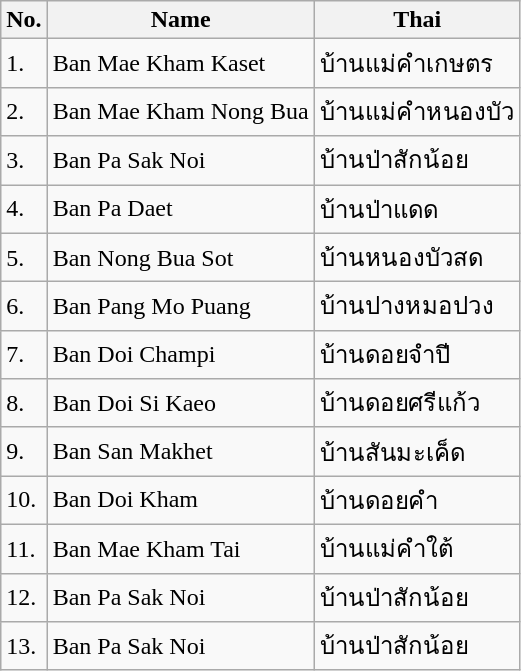<table class="wikitable sortable">
<tr>
<th>No.</th>
<th>Name</th>
<th>Thai</th>
</tr>
<tr>
<td>1.</td>
<td>Ban Mae Kham Kaset</td>
<td>บ้านแม่คำเกษตร</td>
</tr>
<tr>
<td>2.</td>
<td>Ban Mae Kham Nong Bua</td>
<td>บ้านแม่คำหนองบัว</td>
</tr>
<tr>
<td>3.</td>
<td>Ban Pa Sak Noi</td>
<td>บ้านป่าสักน้อย</td>
</tr>
<tr>
<td>4.</td>
<td>Ban Pa Daet</td>
<td>บ้านป่าแดด</td>
</tr>
<tr>
<td>5.</td>
<td>Ban Nong Bua Sot</td>
<td>บ้านหนองบัวสด</td>
</tr>
<tr>
<td>6.</td>
<td>Ban Pang Mo Puang</td>
<td>บ้านปางหมอปวง</td>
</tr>
<tr>
<td>7.</td>
<td>Ban Doi Champi</td>
<td>บ้านดอยจำปี</td>
</tr>
<tr>
<td>8.</td>
<td>Ban Doi Si Kaeo</td>
<td>บ้านดอยศรีแก้ว</td>
</tr>
<tr>
<td>9.</td>
<td>Ban San Makhet</td>
<td>บ้านสันมะเค็ด</td>
</tr>
<tr>
<td>10.</td>
<td>Ban Doi Kham</td>
<td>บ้านดอยคำ</td>
</tr>
<tr>
<td>11.</td>
<td>Ban Mae Kham Tai</td>
<td>บ้านแม่คำใต้</td>
</tr>
<tr>
<td>12.</td>
<td>Ban Pa Sak Noi</td>
<td>บ้านป่าสักน้อย</td>
</tr>
<tr>
<td>13.</td>
<td>Ban Pa Sak Noi</td>
<td>บ้านป่าสักน้อย</td>
</tr>
</table>
